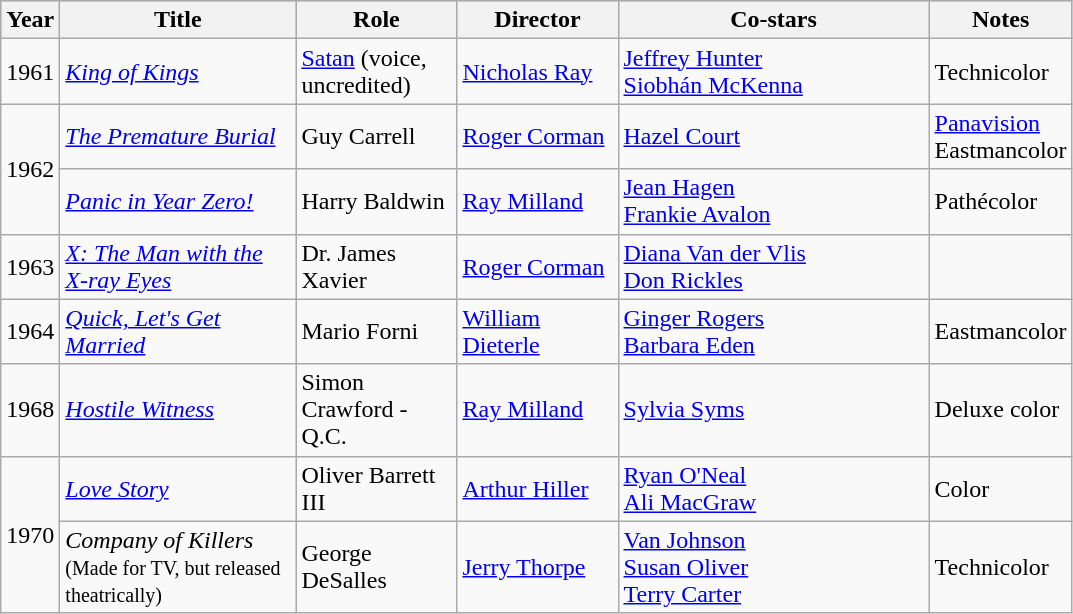<table class="wikitable">
<tr style="background:#b0c4de; text-align:center;">
<th style="width:30px;">Year</th>
<th style="width:150px;">Title</th>
<th style="width:100px;">Role</th>
<th style="width:100px;">Director</th>
<th style="width:200px;">Co-stars</th>
<th>Notes</th>
</tr>
<tr>
<td>1961</td>
<td><em><a href='#'>King of Kings</a></em></td>
<td><a href='#'>Satan</a> (voice, uncredited)</td>
<td><a href='#'>Nicholas Ray</a></td>
<td><a href='#'>Jeffrey Hunter</a><br><a href='#'>Siobhán McKenna</a></td>
<td>Technicolor</td>
</tr>
<tr>
<td rowspan=2>1962</td>
<td><em><a href='#'>The Premature Burial</a></em></td>
<td>Guy Carrell</td>
<td><a href='#'>Roger Corman</a></td>
<td><a href='#'>Hazel Court</a></td>
<td><a href='#'>Panavision</a><br>Eastmancolor</td>
</tr>
<tr>
<td><em><a href='#'>Panic in Year Zero!</a></em></td>
<td>Harry Baldwin</td>
<td><a href='#'>Ray Milland</a></td>
<td><a href='#'>Jean Hagen</a><br><a href='#'>Frankie Avalon</a></td>
<td>Pathécolor</td>
</tr>
<tr>
<td>1963</td>
<td><em><a href='#'>X: The Man with the X-ray Eyes</a></em></td>
<td>Dr. James Xavier</td>
<td><a href='#'>Roger Corman</a></td>
<td><a href='#'>Diana Van der Vlis</a><br><a href='#'>Don Rickles</a></td>
<td></td>
</tr>
<tr>
<td>1964</td>
<td><em><a href='#'>Quick, Let's Get Married</a></em></td>
<td>Mario Forni</td>
<td><a href='#'>William Dieterle</a></td>
<td><a href='#'>Ginger Rogers</a><br><a href='#'>Barbara Eden</a></td>
<td>Eastmancolor</td>
</tr>
<tr>
<td>1968</td>
<td><em><a href='#'>Hostile Witness</a></em></td>
<td>Simon Crawford - Q.C.</td>
<td><a href='#'>Ray Milland</a></td>
<td><a href='#'>Sylvia Syms</a></td>
<td>Deluxe color</td>
</tr>
<tr>
<td rowspan=2>1970</td>
<td><em><a href='#'>Love Story</a></em></td>
<td>Oliver Barrett III</td>
<td><a href='#'>Arthur Hiller</a></td>
<td><a href='#'>Ryan O'Neal</a><br><a href='#'>Ali MacGraw</a></td>
<td>Color</td>
</tr>
<tr>
<td><em>Company of Killers</em><br><small>(Made for TV, but released theatrically)</small></td>
<td>George DeSalles</td>
<td><a href='#'>Jerry Thorpe</a></td>
<td><a href='#'>Van Johnson</a><br><a href='#'>Susan Oliver</a><br><a href='#'>Terry Carter</a></td>
<td>Technicolor</td>
</tr>
</table>
